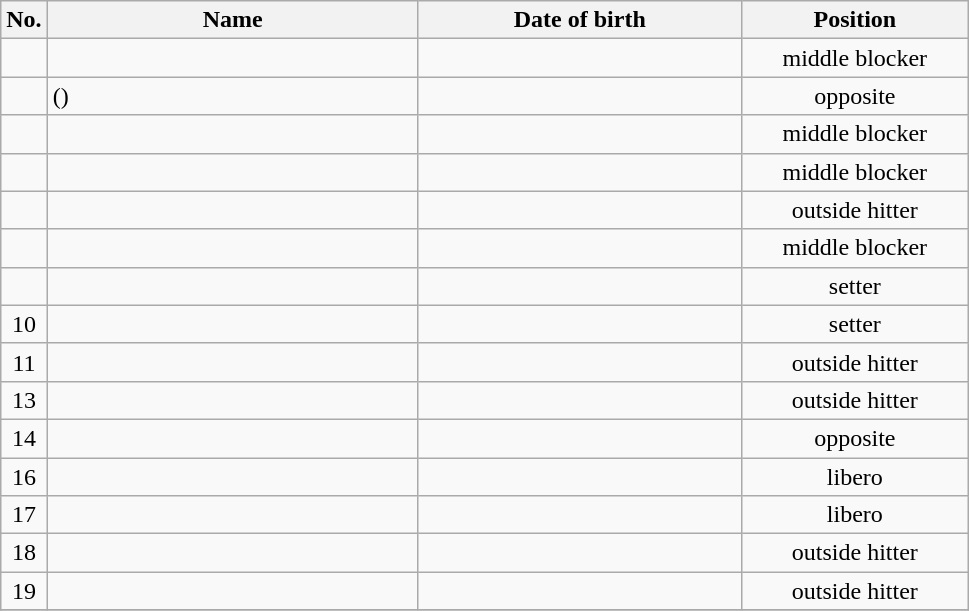<table class="wikitable sortable" style="font-size:100%; text-align:center;">
<tr>
<th>No.</th>
<th style="width:15em">Name</th>
<th style="width:13em">Date of birth</th>
<th style="width:9em">Position</th>
</tr>
<tr>
<td></td>
<td align=left> </td>
<td align=right></td>
<td>middle blocker</td>
</tr>
<tr>
<td></td>
<td align=left>  ()</td>
<td align=right></td>
<td>opposite</td>
</tr>
<tr>
<td></td>
<td align=left> </td>
<td align=right></td>
<td>middle blocker</td>
</tr>
<tr>
<td></td>
<td align=left> </td>
<td align=right></td>
<td>middle blocker</td>
</tr>
<tr>
<td></td>
<td align=left> </td>
<td align=right></td>
<td>outside hitter</td>
</tr>
<tr>
<td></td>
<td align=left> </td>
<td align=right></td>
<td>middle blocker</td>
</tr>
<tr>
<td></td>
<td align=left> </td>
<td align=right></td>
<td>setter</td>
</tr>
<tr>
<td>10</td>
<td align=left> </td>
<td align=right></td>
<td>setter</td>
</tr>
<tr>
<td>11</td>
<td align=left> </td>
<td align=right></td>
<td>outside hitter</td>
</tr>
<tr>
<td>13</td>
<td align=left> </td>
<td align=right></td>
<td>outside hitter</td>
</tr>
<tr>
<td>14</td>
<td align=left> </td>
<td align=right></td>
<td>opposite</td>
</tr>
<tr>
<td>16</td>
<td align=left> </td>
<td align=right></td>
<td>libero</td>
</tr>
<tr>
<td>17</td>
<td align=left> </td>
<td align=right></td>
<td>libero</td>
</tr>
<tr>
<td>18</td>
<td align=left> </td>
<td align=right></td>
<td>outside hitter</td>
</tr>
<tr>
<td>19</td>
<td align=left> </td>
<td align=right></td>
<td>outside hitter</td>
</tr>
<tr>
</tr>
</table>
